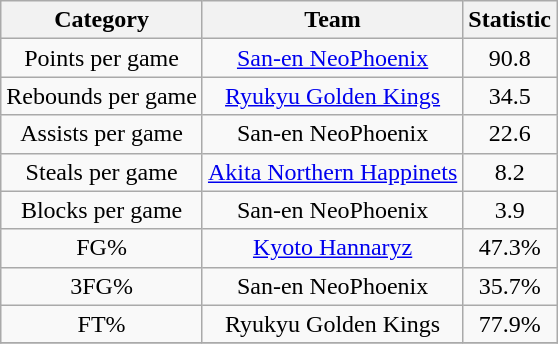<table class="wikitable" style="text-align:center">
<tr>
<th>Category</th>
<th>Team</th>
<th>Statistic</th>
</tr>
<tr>
<td>Points per game</td>
<td><a href='#'>San-en NeoPhoenix</a></td>
<td>90.8</td>
</tr>
<tr>
<td>Rebounds per game</td>
<td><a href='#'>Ryukyu Golden Kings</a></td>
<td>34.5</td>
</tr>
<tr>
<td>Assists per game</td>
<td>San-en NeoPhoenix</td>
<td>22.6</td>
</tr>
<tr>
<td>Steals per game</td>
<td><a href='#'>Akita Northern Happinets</a></td>
<td>8.2</td>
</tr>
<tr>
<td>Blocks per game</td>
<td>San-en NeoPhoenix</td>
<td>3.9</td>
</tr>
<tr>
<td>FG%</td>
<td><a href='#'>Kyoto Hannaryz</a></td>
<td>47.3%</td>
</tr>
<tr>
<td>3FG%</td>
<td>San-en NeoPhoenix</td>
<td>35.7%</td>
</tr>
<tr>
<td>FT%</td>
<td>Ryukyu Golden Kings</td>
<td>77.9%</td>
</tr>
<tr>
</tr>
</table>
